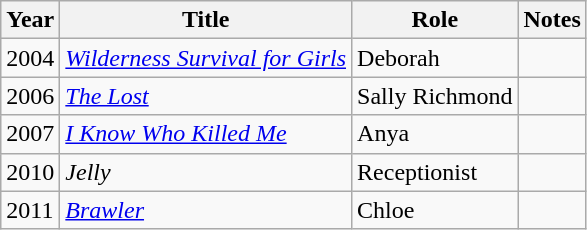<table class="wikitable sortable">
<tr>
<th>Year</th>
<th>Title</th>
<th>Role</th>
<th class="unsortable">Notes</th>
</tr>
<tr>
<td>2004</td>
<td><em><a href='#'>Wilderness Survival for Girls</a></em></td>
<td>Deborah</td>
<td></td>
</tr>
<tr>
<td>2006</td>
<td><em><a href='#'>The Lost</a></em></td>
<td>Sally Richmond</td>
<td></td>
</tr>
<tr>
<td>2007</td>
<td><em><a href='#'>I Know Who Killed Me</a></em></td>
<td>Anya</td>
<td></td>
</tr>
<tr>
<td>2010</td>
<td><em>Jelly</em></td>
<td>Receptionist</td>
<td></td>
</tr>
<tr>
<td>2011</td>
<td><em><a href='#'>Brawler</a></em></td>
<td>Chloe</td>
<td></td>
</tr>
</table>
